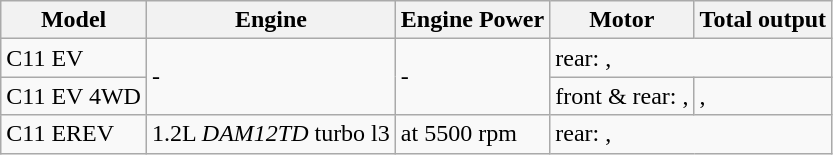<table class="wikitable">
<tr>
<th>Model</th>
<th>Engine</th>
<th>Engine Power</th>
<th>Motor</th>
<th>Total output</th>
</tr>
<tr>
<td>C11 EV</td>
<td rowspan="2">-</td>
<td rowspan="2">-</td>
<td colspan="2">rear: , </td>
</tr>
<tr>
<td>C11 EV 4WD</td>
<td>front & rear: , </td>
<td>, </td>
</tr>
<tr>
<td>C11 EREV</td>
<td>1.2L <em>DAM12TD</em> turbo l3</td>
<td> at 5500 rpm</td>
<td colspan="2">rear: , </td>
</tr>
</table>
